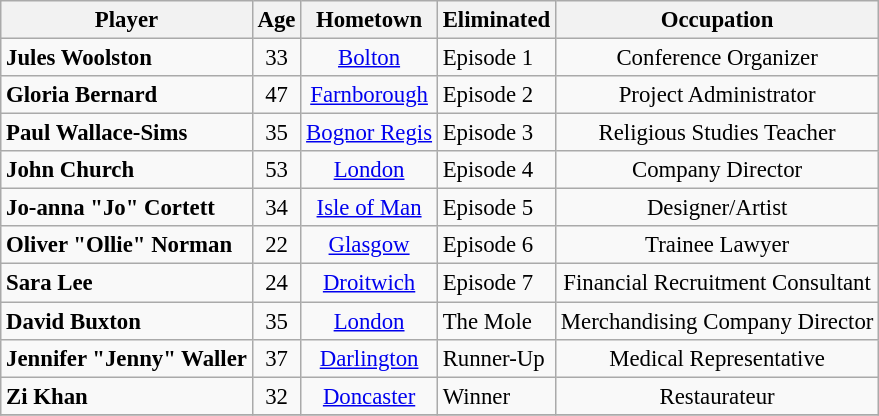<table class="wikitable" style="font-size: 95%;">
<tr>
<th>Player</th>
<th>Age</th>
<th>Hometown</th>
<th>Eliminated</th>
<th>Occupation</th>
</tr>
<tr>
<td><strong>Jules Woolston</strong></td>
<td align="center">33</td>
<td align="center"><a href='#'>Bolton</a></td>
<td>Episode 1</td>
<td align="center">Conference Organizer</td>
</tr>
<tr>
<td><strong>Gloria Bernard</strong></td>
<td align="center">47</td>
<td align="center"><a href='#'>Farnborough</a></td>
<td>Episode 2</td>
<td align="center">Project Administrator</td>
</tr>
<tr>
<td><strong>Paul Wallace-Sims</strong></td>
<td align="center">35</td>
<td align="center"><a href='#'>Bognor Regis</a></td>
<td>Episode 3</td>
<td align="center">Religious Studies Teacher</td>
</tr>
<tr>
<td><strong>John Church</strong></td>
<td align="center">53</td>
<td align="center"><a href='#'>London</a></td>
<td>Episode 4</td>
<td align="center">Company Director</td>
</tr>
<tr>
<td><strong>Jo-anna "Jo" Cortett</strong></td>
<td align="center">34</td>
<td align="center"><a href='#'>Isle of Man</a></td>
<td>Episode 5</td>
<td align="center">Designer/Artist</td>
</tr>
<tr>
<td><strong>Oliver "Ollie" Norman</strong></td>
<td align="center">22</td>
<td align="center"><a href='#'>Glasgow</a></td>
<td>Episode 6</td>
<td align="center">Trainee Lawyer</td>
</tr>
<tr>
<td><strong>Sara Lee</strong></td>
<td align="center">24</td>
<td align="center"><a href='#'>Droitwich</a></td>
<td>Episode 7</td>
<td align="center">Financial Recruitment Consultant</td>
</tr>
<tr>
<td><strong>David Buxton</strong></td>
<td align="center">35</td>
<td align="center"><a href='#'>London</a></td>
<td>The Mole</td>
<td align="center">Merchandising Company Director</td>
</tr>
<tr>
<td><strong>Jennifer "Jenny" Waller</strong></td>
<td align="center">37</td>
<td align="center"><a href='#'>Darlington</a></td>
<td>Runner-Up</td>
<td align="center">Medical Representative</td>
</tr>
<tr>
<td><strong>Zi Khan</strong></td>
<td align="center">32</td>
<td align="center"><a href='#'>Doncaster</a></td>
<td>Winner</td>
<td align="center">Restaurateur</td>
</tr>
<tr>
</tr>
</table>
